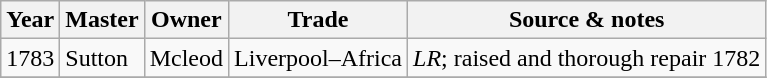<table class=" wikitable">
<tr>
<th>Year</th>
<th>Master</th>
<th>Owner</th>
<th>Trade</th>
<th>Source & notes</th>
</tr>
<tr>
<td>1783</td>
<td>Sutton</td>
<td>Mcleod</td>
<td>Liverpool–Africa</td>
<td><em>LR</em>; raised and thorough repair 1782</td>
</tr>
<tr>
</tr>
</table>
